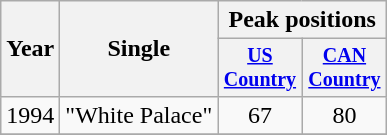<table class="wikitable" style="text-align:center;">
<tr>
<th rowspan=2>Year</th>
<th rowspan=2>Single</th>
<th colspan=2>Peak positions</th>
</tr>
<tr style="font-size:smaller;">
<th width="50"><a href='#'>US Country</a></th>
<th width="50"><a href='#'>CAN Country</a></th>
</tr>
<tr>
<td>1994</td>
<td align="left">"White Palace"</td>
<td>67</td>
<td>80</td>
</tr>
<tr>
</tr>
</table>
